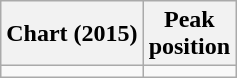<table class="wikitable">
<tr>
<th>Chart (2015)</th>
<th>Peak<br>position</th>
</tr>
<tr>
<td></td>
</tr>
</table>
